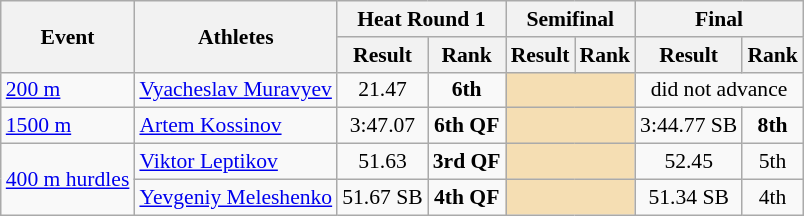<table class=wikitable  style="font-size:90%">
<tr>
<th rowspan=2>Event</th>
<th rowspan=2>Athletes</th>
<th colspan=2>Heat Round 1</th>
<th colspan=2>Semifinal</th>
<th colspan=2>Final</th>
</tr>
<tr>
<th>Result</th>
<th>Rank</th>
<th>Result</th>
<th>Rank</th>
<th>Result</th>
<th>Rank</th>
</tr>
<tr>
<td><a href='#'>200 m</a></td>
<td><a href='#'>Vyacheslav Muravyev</a></td>
<td align=center>21.47</td>
<td align=center><strong>6th</strong></td>
<td colspan="2" style="text-align:center; background:wheat;"></td>
<td align=center colspan="4">did not advance</td>
</tr>
<tr>
<td><a href='#'>1500 m</a></td>
<td><a href='#'>Artem Kossinov</a></td>
<td align=center>3:47.07</td>
<td align=center><strong>6th QF</strong></td>
<td colspan="2" style="text-align:center; background:wheat;"></td>
<td align=center>3:44.77 SB</td>
<td align=center><strong>8th</strong></td>
</tr>
<tr>
<td rowspan=2><a href='#'>400 m hurdles</a></td>
<td><a href='#'>Viktor Leptikov</a></td>
<td align=center>51.63</td>
<td align=center><strong>3rd QF</strong></td>
<td colspan="2" style="text-align:center; background:wheat;"></td>
<td align=center>52.45</td>
<td align=center>5th</td>
</tr>
<tr>
<td><a href='#'>Yevgeniy Meleshenko</a></td>
<td align=center>51.67 SB</td>
<td align=center><strong>4th QF</strong></td>
<td colspan="2" style="text-align:center; background:wheat;"></td>
<td align=center>51.34 SB</td>
<td align=center>4th</td>
</tr>
</table>
